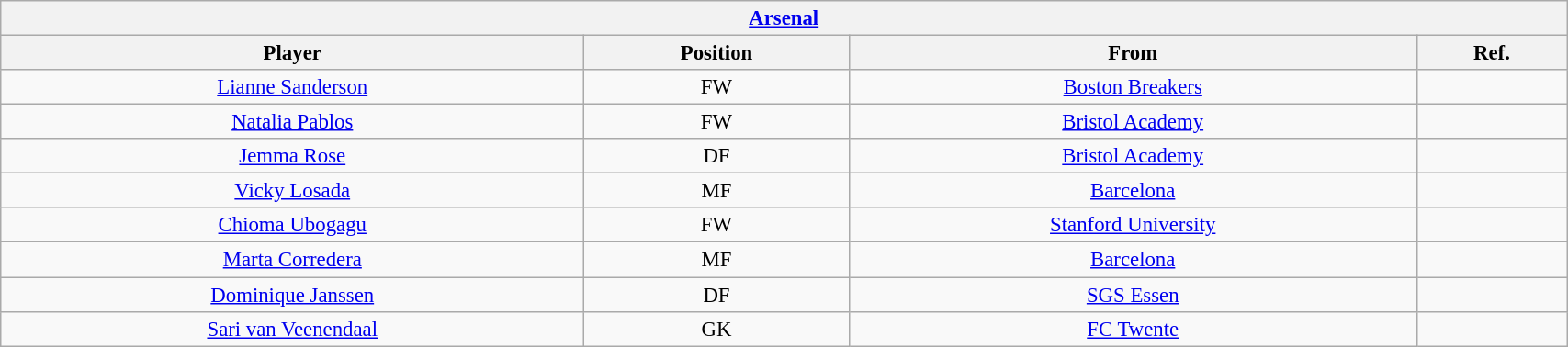<table class="wikitable sortable collapsible collapsed" style="font-size:95%; text-align: center; width: 90%;">
<tr>
<th colspan="4"  style="with:100%; text-align:center;"><strong><a href='#'>Arsenal</a></strong></th>
</tr>
<tr>
<th>Player</th>
<th>Position</th>
<th>From</th>
<th>Ref.</th>
</tr>
<tr>
<td> <a href='#'>Lianne Sanderson</a></td>
<td>FW</td>
<td><a href='#'>Boston Breakers</a></td>
<td></td>
</tr>
<tr>
<td> <a href='#'>Natalia Pablos</a></td>
<td>FW</td>
<td><a href='#'>Bristol Academy</a></td>
<td></td>
</tr>
<tr>
<td> <a href='#'>Jemma Rose</a></td>
<td>DF</td>
<td><a href='#'>Bristol Academy</a></td>
<td></td>
</tr>
<tr>
<td> <a href='#'>Vicky Losada</a></td>
<td>MF</td>
<td><a href='#'>Barcelona</a></td>
<td></td>
</tr>
<tr>
<td> <a href='#'>Chioma Ubogagu</a></td>
<td>FW</td>
<td><a href='#'>Stanford University</a></td>
<td></td>
</tr>
<tr>
<td> <a href='#'>Marta Corredera</a></td>
<td>MF</td>
<td><a href='#'>Barcelona</a></td>
<td></td>
</tr>
<tr>
<td> <a href='#'>Dominique Janssen</a></td>
<td>DF</td>
<td><a href='#'>SGS Essen</a></td>
<td></td>
</tr>
<tr>
<td> <a href='#'>Sari van Veenendaal</a></td>
<td>GK</td>
<td><a href='#'>FC Twente</a></td>
<td></td>
</tr>
</table>
